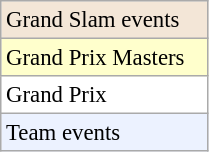<table class="wikitable" style="font-size:95%;" width=11%>
<tr style="background:#f3e6d7;">
<td>Grand Slam events</td>
</tr>
<tr style="background:#ffffcc;">
<td>Grand Prix Masters</td>
</tr>
<tr style="background:#ffffff;">
<td>Grand Prix</td>
</tr>
<tr style="background:#ecf2ff;">
<td>Team events</td>
</tr>
</table>
